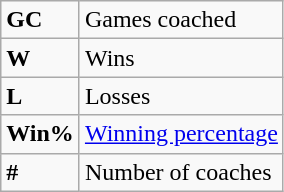<table class="wikitable">
<tr>
<td><strong>GC</strong></td>
<td>Games coached</td>
</tr>
<tr>
<td><strong>W</strong></td>
<td>Wins</td>
</tr>
<tr>
<td><strong>L</strong></td>
<td>Losses</td>
</tr>
<tr>
<td><strong>Win%</strong></td>
<td><a href='#'>Winning percentage</a></td>
</tr>
<tr>
<td><strong>#</strong></td>
<td>Number of coaches</td>
</tr>
</table>
